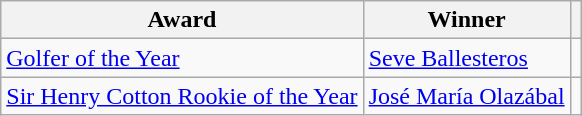<table class="wikitable">
<tr>
<th>Award</th>
<th>Winner</th>
<th></th>
</tr>
<tr>
<td><a href='#'>Golfer of the Year</a></td>
<td> <a href='#'>Seve Ballesteros</a></td>
<td></td>
</tr>
<tr>
<td><a href='#'>Sir Henry Cotton Rookie of the Year</a></td>
<td> <a href='#'>José María Olazábal</a></td>
<td></td>
</tr>
</table>
